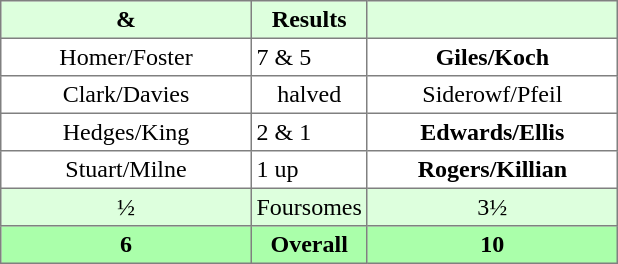<table border="1" cellpadding="3" style="border-collapse:collapse; text-align:center;">
<tr style="background:#ddffdd;">
<th width=160> & </th>
<th>Results</th>
<th width=160></th>
</tr>
<tr>
<td>Homer/Foster</td>
<td align=left> 7 & 5</td>
<td><strong>Giles/Koch</strong></td>
</tr>
<tr>
<td>Clark/Davies</td>
<td>halved</td>
<td>Siderowf/Pfeil</td>
</tr>
<tr>
<td>Hedges/King</td>
<td align=left> 2 & 1</td>
<td><strong>Edwards/Ellis</strong></td>
</tr>
<tr>
<td>Stuart/Milne</td>
<td align=left> 1 up</td>
<td><strong>Rogers/Killian</strong></td>
</tr>
<tr style="background:#ddffdd;">
<td>½</td>
<td>Foursomes</td>
<td>3½</td>
</tr>
<tr style="background:#aaffaa;">
<th>6</th>
<th>Overall</th>
<th>10</th>
</tr>
</table>
